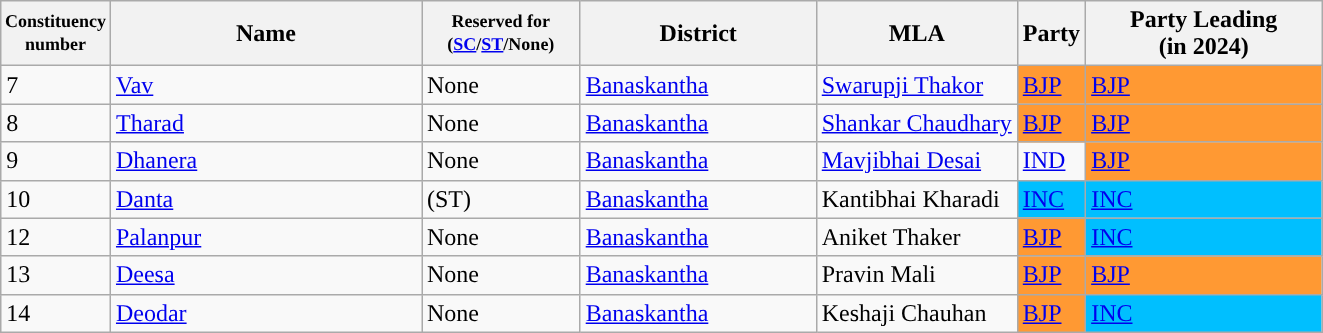<table class="wikitable sortable">
<tr>
<th width="50px" style="font-size:75%">Constituency number</th>
<th width="200px">Name</th>
<th width="100px" style="font-size:75%">Reserved for (<a href='#'>SC</a>/<a href='#'>ST</a>/None)</th>
<th width="150px">District</th>
<th>MLA</th>
<th>Party</th>
<th width="150px">Party Leading<br>(in 2024)</th>
</tr>
<tr>
<td>7</td>
<td><a href='#'>Vav</a></td>
<td>None</td>
<td><a href='#'>Banaskantha</a></td>
<td><a href='#'>Swarupji Thakor</a></td>
<td bgcolor=#FF9933><a href='#'>BJP</a></td>
<td bgcolor=#FF9933><a href='#'>BJP</a></td>
</tr>
<tr>
<td>8</td>
<td><a href='#'>Tharad</a></td>
<td>None</td>
<td><a href='#'>Banaskantha</a></td>
<td><a href='#'>Shankar Chaudhary</a></td>
<td bgcolor=#FF9933><a href='#'>BJP</a></td>
<td bgcolor=#FF9933><a href='#'>BJP</a></td>
</tr>
<tr>
<td>9</td>
<td><a href='#'>Dhanera</a></td>
<td>None</td>
<td><a href='#'>Banaskantha</a></td>
<td><a href='#'>Mavjibhai Desai</a></td>
<td><a href='#'>IND</a></td>
<td bgcolor=#FF9933><a href='#'>BJP</a></td>
</tr>
<tr>
<td>10</td>
<td><a href='#'>Danta</a></td>
<td>(ST)</td>
<td><a href='#'>Banaskantha</a></td>
<td>Kantibhai Kharadi</td>
<td bgcolor=#00BFFF><a href='#'>INC</a></td>
<td bgcolor=#00BFFF><a href='#'>INC</a></td>
</tr>
<tr>
<td>12</td>
<td><a href='#'>Palanpur</a></td>
<td>None</td>
<td><a href='#'>Banaskantha</a></td>
<td>Aniket Thaker</td>
<td bgcolor=#FF9933><a href='#'>BJP</a></td>
<td bgcolor=#00BFFF><a href='#'>INC</a></td>
</tr>
<tr>
<td>13</td>
<td><a href='#'>Deesa</a></td>
<td>None</td>
<td><a href='#'>Banaskantha</a></td>
<td>Pravin Mali</td>
<td bgcolor=#FF9933><a href='#'>BJP</a></td>
<td bgcolor=#FF9933><a href='#'>BJP</a></td>
</tr>
<tr>
<td>14</td>
<td><a href='#'>Deodar</a></td>
<td>None</td>
<td><a href='#'>Banaskantha</a></td>
<td>Keshaji Chauhan</td>
<td bgcolor=#FF9933><a href='#'>BJP</a></td>
<td bgcolor=#00BFFF><a href='#'>INC</a></td>
</tr>
</table>
